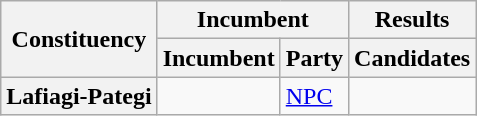<table class="wikitable sortable">
<tr>
<th rowspan="2">Constituency</th>
<th colspan="2">Incumbent</th>
<th>Results</th>
</tr>
<tr valign="bottom">
<th>Incumbent</th>
<th>Party</th>
<th>Candidates</th>
</tr>
<tr>
<th>Lafiagi-Pategi</th>
<td></td>
<td><a href='#'>NPC</a></td>
<td nowrap=""></td>
</tr>
</table>
